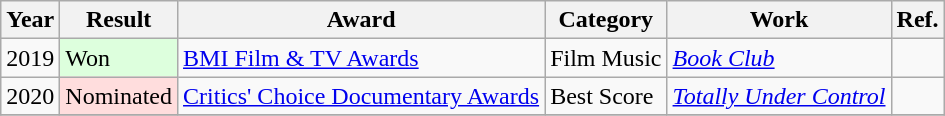<table class="wikitable">
<tr>
<th>Year</th>
<th>Result</th>
<th>Award</th>
<th>Category</th>
<th>Work</th>
<th>Ref.</th>
</tr>
<tr>
<td>2019</td>
<td style="background: #ddffdd">Won</td>
<td><a href='#'>BMI Film & TV Awards</a></td>
<td>Film Music</td>
<td><em><a href='#'>Book Club</a></em></td>
<td></td>
</tr>
<tr>
<td>2020</td>
<td style="background: #ffdddd">Nominated</td>
<td><a href='#'>Critics' Choice Documentary Awards</a></td>
<td>Best Score</td>
<td><em><a href='#'>Totally Under Control</a></em></td>
<td></td>
</tr>
<tr>
</tr>
</table>
